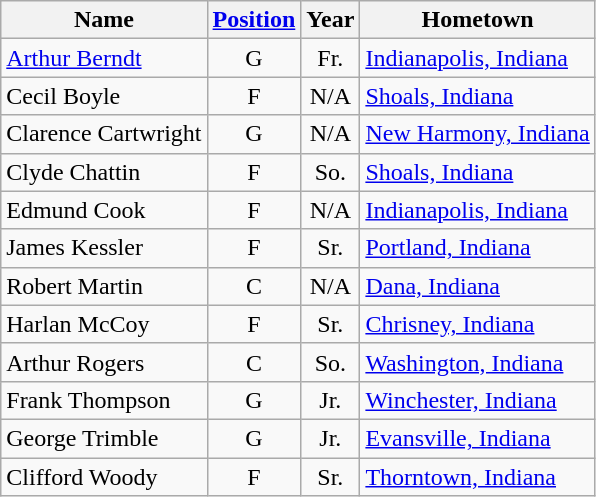<table class="wikitable" style="text-align:center">
<tr>
<th>Name</th>
<th><a href='#'>Position</a></th>
<th>Year</th>
<th>Hometown</th>
</tr>
<tr>
<td style="text-align:left"><a href='#'>Arthur Berndt</a></td>
<td>G</td>
<td>Fr.</td>
<td style="text-align:left"><a href='#'>Indianapolis, Indiana</a></td>
</tr>
<tr>
<td style="text-align:left">Cecil Boyle</td>
<td>F</td>
<td>N/A</td>
<td style="text-align:left"><a href='#'>Shoals, Indiana</a></td>
</tr>
<tr>
<td style="text-align:left">Clarence Cartwright</td>
<td>G</td>
<td>N/A</td>
<td style="text-align:left"><a href='#'>New Harmony, Indiana</a></td>
</tr>
<tr>
<td style="text-align:left">Clyde Chattin</td>
<td>F</td>
<td>So.</td>
<td style="text-align:left"><a href='#'>Shoals, Indiana</a></td>
</tr>
<tr>
<td style="text-align:left">Edmund Cook</td>
<td>F</td>
<td>N/A</td>
<td style="text-align:left"><a href='#'>Indianapolis, Indiana</a></td>
</tr>
<tr>
<td style="text-align:left">James Kessler</td>
<td>F</td>
<td>Sr.</td>
<td style="text-align:left"><a href='#'>Portland, Indiana</a></td>
</tr>
<tr>
<td style="text-align:left">Robert Martin</td>
<td>C</td>
<td>N/A</td>
<td style="text-align:left"><a href='#'>Dana, Indiana</a></td>
</tr>
<tr>
<td style="text-align:left">Harlan McCoy</td>
<td>F</td>
<td>Sr.</td>
<td style="text-align:left"><a href='#'>Chrisney, Indiana</a></td>
</tr>
<tr>
<td style="text-align:left">Arthur Rogers</td>
<td>C</td>
<td>So.</td>
<td style="text-align:left"><a href='#'>Washington, Indiana</a></td>
</tr>
<tr>
<td style="text-align:left">Frank Thompson</td>
<td>G</td>
<td>Jr.</td>
<td style="text-align:left"><a href='#'>Winchester, Indiana</a></td>
</tr>
<tr>
<td style="text-align:left">George Trimble</td>
<td>G</td>
<td>Jr.</td>
<td style="text-align:left"><a href='#'>Evansville, Indiana</a></td>
</tr>
<tr>
<td style="text-align:left">Clifford Woody</td>
<td>F</td>
<td>Sr.</td>
<td style="text-align:left"><a href='#'>Thorntown, Indiana</a></td>
</tr>
</table>
